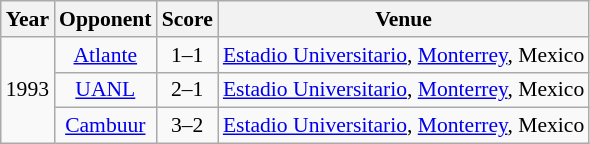<table class="wikitable" style="font-size: 90%; text-align:left">
<tr>
<th>Year</th>
<th>Opponent</th>
<th>Score</th>
<th>Venue</th>
</tr>
<tr>
<td rowspan=3>1993</td>
<td align=center> <a href='#'>Atlante</a></td>
<td align=center>1–1</td>
<td><a href='#'>Estadio Universitario</a>, <a href='#'>Monterrey</a>, Mexico</td>
</tr>
<tr>
<td align=center> <a href='#'>UANL</a></td>
<td align=center>2–1</td>
<td><a href='#'>Estadio Universitario</a>, <a href='#'>Monterrey</a>, Mexico</td>
</tr>
<tr>
<td align=center> <a href='#'>Cambuur</a></td>
<td align=center>3–2</td>
<td> <a href='#'>Estadio Universitario</a>, <a href='#'>Monterrey</a>, Mexico</td>
</tr>
</table>
